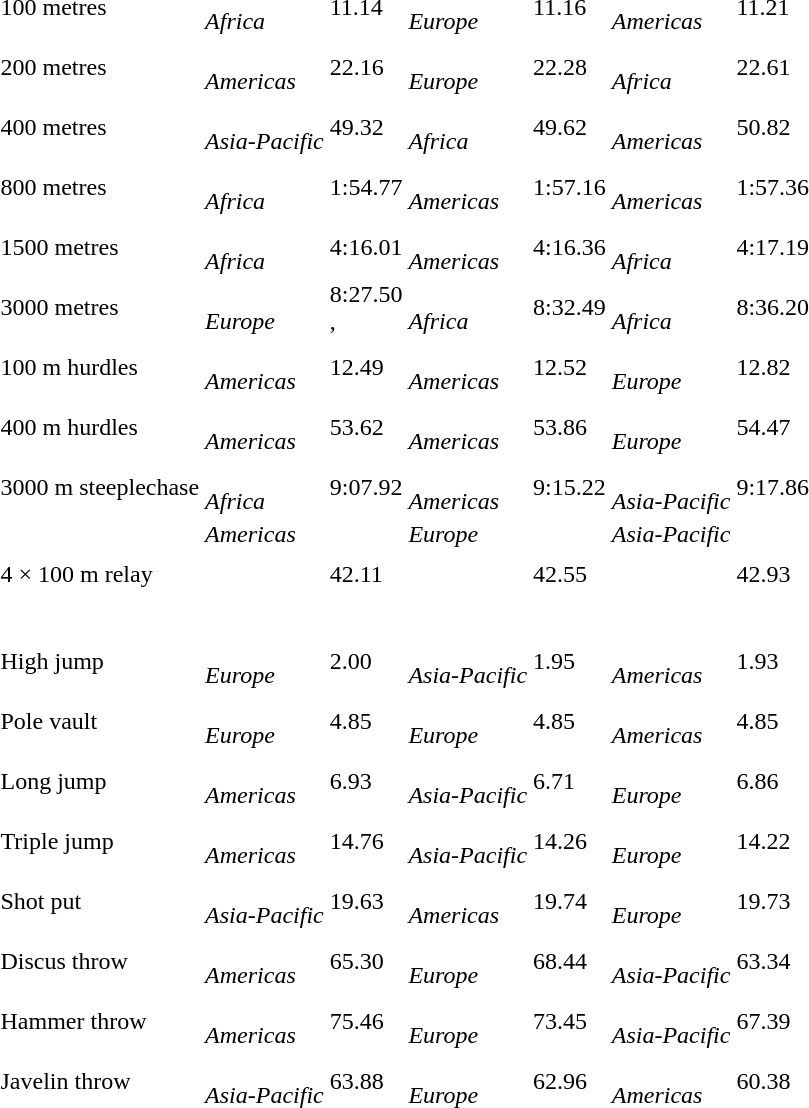<table>
<tr>
<td>100 metres <br></td>
<td> <br><em>Africa</em></td>
<td>11.14</td>
<td>  <br><em>Europe</em></td>
<td>11.16</td>
<td>  <br><em>Americas</em></td>
<td>11.21</td>
</tr>
<tr>
<td>200 metres <br></td>
<td>  <br><em>Americas</em></td>
<td>22.16</td>
<td>  <br><em>Europe</em></td>
<td>22.28</td>
<td> <br><em>Africa</em></td>
<td>22.61</td>
</tr>
<tr>
<td>400 metres <br></td>
<td> <br><em>Asia-Pacific</em></td>
<td>49.32</td>
<td>  <br><em>Africa</em></td>
<td>49.62<br><strong></strong></td>
<td>  <br><em>Americas</em></td>
<td>50.82</td>
</tr>
<tr>
<td>800 metres <br></td>
<td>  <br><em>Africa</em></td>
<td>1:54.77</td>
<td>  <br><em>Americas</em></td>
<td>1:57.16</td>
<td>  <br><em>Americas</em></td>
<td>1:57.36</td>
</tr>
<tr>
<td>1500 metres <br></td>
<td> <br><em>Africa</em></td>
<td>4:16.01</td>
<td>  <br><em>Americas</em></td>
<td>4:16.36</td>
<td>  <br><em>Africa</em></td>
<td>4:17.19</td>
</tr>
<tr>
<td>3000 metres<br></td>
<td> <br><em> 	Europe</em></td>
<td>8:27.50 <br><strong></strong>, <strong></strong></td>
<td>  <br><em>Africa</em></td>
<td>8:32.49<br></td>
<td>  <br><em>Africa</em></td>
<td>8:36.20<br></td>
</tr>
<tr>
<td>100 m hurdles <br></td>
<td> <br><em>Americas</em></td>
<td>12.49</td>
<td>  <br><em>Americas</em></td>
<td>12.52</td>
<td>  <br><em>Europe</em></td>
<td>12.82</td>
</tr>
<tr>
<td>400 m hurdles <br></td>
<td> <br><em>Americas</em></td>
<td>53.62</td>
<td>  <br><em>Americas</em></td>
<td>53.86</td>
<td>  <br><em>Europe</em></td>
<td>54.47<br></td>
</tr>
<tr>
<td>3000 m steeplechase <br></td>
<td> <br><em>Africa</em></td>
<td>9:07.92<br><strong></strong></td>
<td>  <br><em>Americas</em></td>
<td>9:15.22</td>
<td>  <br><em>Asia-Pacific</em></td>
<td>9:17.86</td>
</tr>
<tr>
<td>4 × 100 m relay <br></td>
<td><em>Americas</em><br>  <br> <br>  <br></td>
<td>42.11</td>
<td><em>Europe</em> <br>  <br> <br>  <br></td>
<td>42.55</td>
<td><em>Asia-Pacific</em> <br>  <br> <br>  <br></td>
<td>42.93<br></td>
</tr>
<tr>
<td>High jump <br></td>
<td> <br><em>Europe</em></td>
<td>2.00</td>
<td> <br><em>Asia-Pacific</em></td>
<td>1.95</td>
<td> <br><em>Americas</em></td>
<td>1.93</td>
</tr>
<tr>
<td>Pole vault <br></td>
<td> <br><em>Europe</em></td>
<td>4.85<br><strong></strong></td>
<td> <br><em>Europe</em></td>
<td>4.85<br><strong></strong></td>
<td> <br><em>Americas</em></td>
<td>4.85<br><strong></strong></td>
</tr>
<tr>
<td>Long jump <br></td>
<td> <br><em>Americas</em></td>
<td>6.93<br><strong></strong></td>
<td> <br><em>Asia-Pacific</em></td>
<td>6.71</td>
<td> <br><em>Europe</em></td>
<td>6.86</td>
</tr>
<tr>
<td>Triple jump <br></td>
<td> <br><em>Americas</em></td>
<td>14.76</td>
<td> <br><em>Asia-Pacific</em></td>
<td>14.26 	<br></td>
<td> <br><em>Europe</em></td>
<td>14.22</td>
</tr>
<tr>
<td>Shot put <br></td>
<td>  <br><em>Asia-Pacific</em></td>
<td>19.63</td>
<td> <br><em>Americas</em></td>
<td>19.74<br></td>
<td>  <br><em>Europe</em></td>
<td>19.73</td>
</tr>
<tr>
<td>Discus throw <br></td>
<td> <br><em>Americas</em></td>
<td>65.30</td>
<td>  <br><em>Europe</em></td>
<td>68.44</td>
<td>  <br><em>Asia-Pacific</em></td>
<td>63.34</td>
</tr>
<tr>
<td>Hammer throw <br></td>
<td> <br><em>Americas</em></td>
<td>75.46 <br> <strong></strong></td>
<td>  <br><em>Europe</em></td>
<td>73.45</td>
<td>  <br><em>Asia-Pacific</em></td>
<td>67.39</td>
</tr>
<tr>
<td>Javelin throw <br></td>
<td>  <br><em>Asia-Pacific</em></td>
<td>63.88</td>
<td>  <br><em>Europe</em></td>
<td>62.96</td>
<td> <br><em>Americas</em></td>
<td>60.38</td>
</tr>
<tr>
</tr>
</table>
